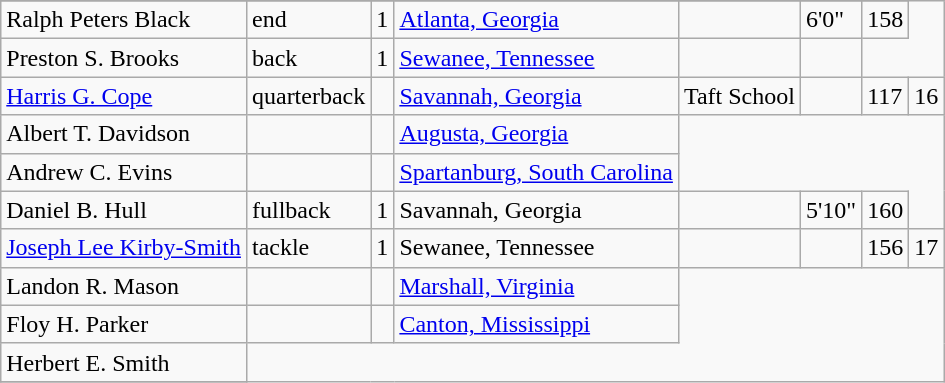<table class="wikitable">
<tr>
</tr>
<tr>
<td>Ralph Peters Black</td>
<td>end</td>
<td>1</td>
<td><a href='#'>Atlanta, Georgia</a></td>
<td></td>
<td>6'0"</td>
<td>158</td>
</tr>
<tr>
<td>Preston S. Brooks</td>
<td>back</td>
<td>1</td>
<td><a href='#'>Sewanee, Tennessee</a></td>
<td></td>
<td></td>
</tr>
<tr>
<td><a href='#'>Harris G. Cope</a></td>
<td>quarterback</td>
<td></td>
<td><a href='#'>Savannah, Georgia</a></td>
<td>Taft School</td>
<td></td>
<td>117</td>
<td>16</td>
</tr>
<tr>
<td>Albert T. Davidson</td>
<td></td>
<td></td>
<td><a href='#'>Augusta, Georgia</a></td>
</tr>
<tr>
<td>Andrew C. Evins</td>
<td></td>
<td></td>
<td><a href='#'>Spartanburg, South Carolina</a></td>
</tr>
<tr>
<td>Daniel B. Hull</td>
<td>fullback</td>
<td>1</td>
<td>Savannah, Georgia</td>
<td></td>
<td>5'10"</td>
<td>160</td>
</tr>
<tr>
<td><a href='#'>Joseph Lee Kirby-Smith</a></td>
<td>tackle</td>
<td>1</td>
<td>Sewanee, Tennessee</td>
<td></td>
<td></td>
<td>156</td>
<td>17</td>
</tr>
<tr>
<td>Landon R. Mason</td>
<td></td>
<td></td>
<td><a href='#'>Marshall, Virginia</a></td>
</tr>
<tr>
<td>Floy H. Parker</td>
<td></td>
<td></td>
<td><a href='#'>Canton, Mississippi</a></td>
</tr>
<tr>
<td>Herbert E. Smith</td>
</tr>
<tr>
</tr>
</table>
